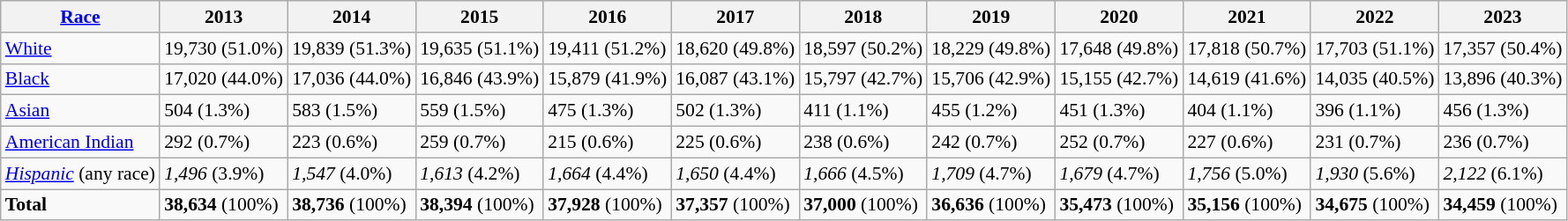<table class="wikitable" style="font-size: 90%;">
<tr>
<th><a href='#'>Race</a></th>
<th>2013</th>
<th>2014</th>
<th>2015</th>
<th>2016</th>
<th>2017</th>
<th>2018</th>
<th>2019</th>
<th>2020</th>
<th>2021</th>
<th>2022</th>
<th>2023</th>
</tr>
<tr>
<td><a href='#'>White</a></td>
<td>19,730 (51.0%)</td>
<td>19,839 (51.3%)</td>
<td>19,635 (51.1%)</td>
<td>19,411 (51.2%)</td>
<td>18,620 (49.8%)</td>
<td>18,597 (50.2%)</td>
<td>18,229 (49.8%)</td>
<td>17,648 (49.8%)</td>
<td>17,818 (50.7%)</td>
<td>17,703 (51.1%)</td>
<td>17,357 (50.4%)</td>
</tr>
<tr>
<td><a href='#'>Black</a></td>
<td>17,020 (44.0%)</td>
<td>17,036 (44.0%)</td>
<td>16,846 (43.9%)</td>
<td>15,879 (41.9%)</td>
<td>16,087 (43.1%)</td>
<td>15,797 (42.7%)</td>
<td>15,706 (42.9%)</td>
<td>15,155 (42.7%)</td>
<td>14,619 (41.6%)</td>
<td>14,035 (40.5%)</td>
<td>13,896 (40.3%)</td>
</tr>
<tr>
<td><a href='#'>Asian</a></td>
<td>504 (1.3%)</td>
<td>583 (1.5%)</td>
<td>559 (1.5%)</td>
<td>475 (1.3%)</td>
<td>502 (1.3%)</td>
<td>411 (1.1%)</td>
<td>455 (1.2%)</td>
<td>451 (1.3%)</td>
<td>404 (1.1%)</td>
<td>396 (1.1%)</td>
<td>456 (1.3%)</td>
</tr>
<tr>
<td><a href='#'>American Indian</a></td>
<td>292 (0.7%)</td>
<td>223 (0.6%)</td>
<td>259 (0.7%)</td>
<td>215 (0.6%)</td>
<td>225 (0.6%)</td>
<td>238 (0.6%)</td>
<td>242 (0.7%)</td>
<td>252 (0.7%)</td>
<td>227 (0.6%)</td>
<td>231 (0.7%)</td>
<td>236 (0.7%)</td>
</tr>
<tr>
<td><em><a href='#'>Hispanic</a></em> (any race)</td>
<td><em>1,496</em> (3.9%)</td>
<td><em>1,547</em> (4.0%)</td>
<td><em>1,613</em> (4.2%)</td>
<td><em>1,664</em> (4.4%)</td>
<td><em>1,650</em> (4.4%)</td>
<td><em>1,666</em> (4.5%)</td>
<td><em>1,709</em> (4.7%)</td>
<td><em>1,679</em> (4.7%)</td>
<td><em>1,756</em> (5.0%)</td>
<td><em>1,930</em> (5.6%)</td>
<td><em>2,122</em> (6.1%)</td>
</tr>
<tr>
<td><strong>Total</strong></td>
<td><strong>38,634</strong> (100%)</td>
<td><strong>38,736</strong> (100%)</td>
<td><strong>38,394</strong> (100%)</td>
<td><strong>37,928</strong> (100%)</td>
<td><strong>37,357</strong> (100%)</td>
<td><strong>37,000</strong> (100%)</td>
<td><strong>36,636</strong> (100%)</td>
<td><strong>35,473</strong> (100%)</td>
<td><strong>35,156</strong> (100%)</td>
<td><strong>34,675</strong> (100%)</td>
<td><strong>34,459</strong> (100%)</td>
</tr>
</table>
